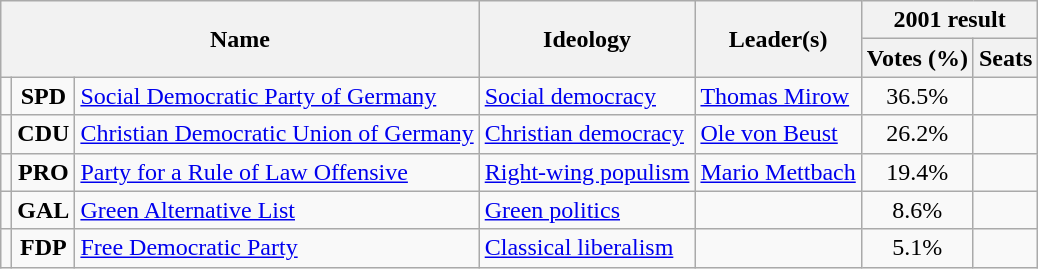<table class="wikitable">
<tr>
<th rowspan=2 colspan=3>Name</th>
<th rowspan=2>Ideology</th>
<th rowspan=2>Leader(s)</th>
<th colspan=2>2001 result</th>
</tr>
<tr>
<th>Votes (%)</th>
<th>Seats</th>
</tr>
<tr>
<td bgcolor=></td>
<td align=center><strong>SPD</strong></td>
<td><a href='#'>Social Democratic Party of Germany</a><br></td>
<td><a href='#'>Social democracy</a></td>
<td><a href='#'>Thomas Mirow</a></td>
<td align=center>36.5%</td>
<td></td>
</tr>
<tr>
<td bgcolor=></td>
<td align=center><strong>CDU</strong></td>
<td><a href='#'>Christian Democratic Union of Germany</a><br></td>
<td><a href='#'>Christian democracy</a></td>
<td><a href='#'>Ole von Beust</a></td>
<td align=center>26.2%</td>
<td></td>
</tr>
<tr>
<td bgcolor=></td>
<td align=center><strong>PRO</strong></td>
<td><a href='#'>Party for a Rule of Law Offensive</a><br></td>
<td><a href='#'>Right-wing populism</a></td>
<td><a href='#'>Mario Mettbach</a></td>
<td align=center>19.4%</td>
<td></td>
</tr>
<tr>
<td bgcolor=></td>
<td align=center><strong>GAL</strong></td>
<td><a href='#'>Green Alternative List</a><br></td>
<td><a href='#'>Green politics</a></td>
<td></td>
<td align=center>8.6%</td>
<td></td>
</tr>
<tr>
<td bgcolor=></td>
<td align=center><strong>FDP</strong></td>
<td><a href='#'>Free Democratic Party</a><br></td>
<td><a href='#'>Classical liberalism</a></td>
<td></td>
<td align=center>5.1%</td>
<td></td>
</tr>
</table>
